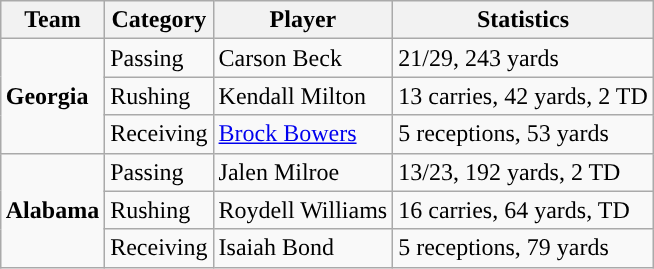<table class="wikitable" style="float: right;">
<tr>
<th>Team</th>
<th>Category</th>
<th>Player</th>
<th>Statistics</th>
</tr>
<tr>
<td rowspan=3><strong>Georgia</strong></td>
<td>Passing</td>
<td>Carson Beck</td>
<td>21/29, 243 yards</td>
</tr>
<tr>
<td>Rushing</td>
<td>Kendall Milton</td>
<td>13 carries, 42 yards, 2 TD</td>
</tr>
<tr>
<td>Receiving</td>
<td><a href='#'>Brock Bowers</a></td>
<td>5 receptions, 53 yards</td>
</tr>
<tr>
<td rowspan=3><strong>Alabama</strong></td>
<td>Passing</td>
<td>Jalen Milroe</td>
<td>13/23, 192 yards, 2 TD</td>
</tr>
<tr>
<td>Rushing</td>
<td>Roydell Williams</td>
<td>16 carries, 64 yards, TD</td>
</tr>
<tr>
<td>Receiving</td>
<td>Isaiah Bond</td>
<td>5 receptions, 79 yards</td>
</tr>
</table>
